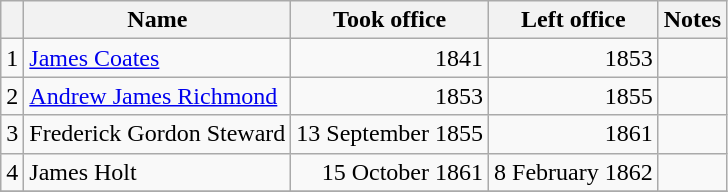<table class=wikitable>
<tr>
<th></th>
<th>Name</th>
<th>Took office</th>
<th>Left office</th>
<th>Notes</th>
</tr>
<tr>
<td>1</td>
<td><a href='#'>James Coates</a></td>
<td align="right">1841</td>
<td align="right">1853</td>
<td></td>
</tr>
<tr>
<td>2</td>
<td><a href='#'>Andrew James Richmond</a></td>
<td align="right">1853</td>
<td align="right">1855</td>
<td></td>
</tr>
<tr>
<td>3</td>
<td>Frederick Gordon Steward</td>
<td align="right">13 September 1855</td>
<td align="right">1861</td>
<td></td>
</tr>
<tr>
<td>4</td>
<td>James Holt</td>
<td align="right">15 October 1861</td>
<td align="right">8 February 1862</td>
<td></td>
</tr>
<tr>
</tr>
</table>
